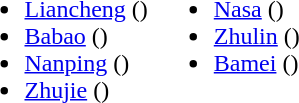<table>
<tr>
<td valign="top"><br><ul><li><a href='#'>Liancheng</a> ()</li><li><a href='#'>Babao</a> ()</li><li><a href='#'>Nanping</a> ()</li><li><a href='#'>Zhujie</a> ()</li></ul></td>
<td valign="top"><br><ul><li><a href='#'>Nasa</a> ()</li><li><a href='#'>Zhulin</a> ()</li><li><a href='#'>Bamei</a> ()</li></ul></td>
</tr>
</table>
